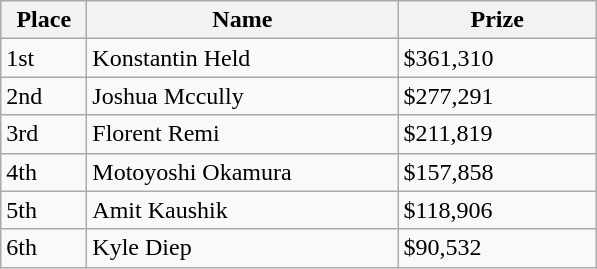<table class="wikitable">
<tr>
<th style="width:50px;">Place</th>
<th style="width:200px;">Name</th>
<th style="width:125px;">Prize</th>
</tr>
<tr>
<td>1st</td>
<td> Konstantin Held</td>
<td>$361,310</td>
</tr>
<tr>
<td>2nd</td>
<td> Joshua Mccully</td>
<td>$277,291</td>
</tr>
<tr>
<td>3rd</td>
<td> Florent Remi</td>
<td>$211,819</td>
</tr>
<tr>
<td>4th</td>
<td> Motoyoshi Okamura</td>
<td>$157,858</td>
</tr>
<tr>
<td>5th</td>
<td> Amit Kaushik</td>
<td>$118,906</td>
</tr>
<tr>
<td>6th</td>
<td> Kyle Diep</td>
<td>$90,532</td>
</tr>
</table>
